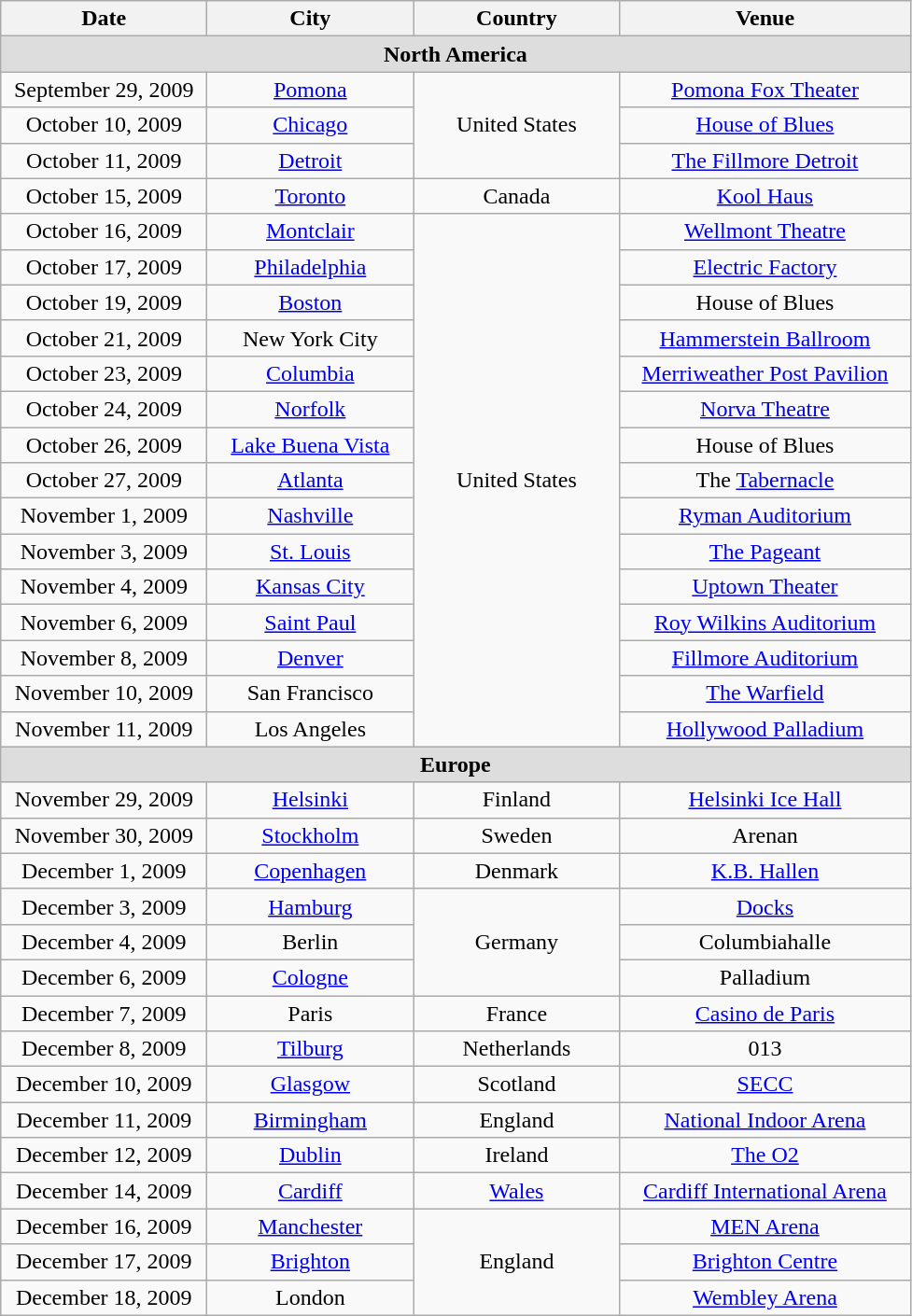<table class="wikitable" style="text-align:center;">
<tr>
<th style="width:140px;">Date</th>
<th style="width:140px;">City</th>
<th style="width:140px;">Country</th>
<th style="width:200px;">Venue</th>
</tr>
<tr style="background:#ddd;">
<td colspan="4"><strong>North America</strong></td>
</tr>
<tr>
<td>September 29, 2009</td>
<td><a href='#'>Pomona</a></td>
<td rowspan="3">United States</td>
<td><a href='#'>Pomona Fox Theater</a></td>
</tr>
<tr>
<td>October 10, 2009</td>
<td><a href='#'>Chicago</a></td>
<td><a href='#'>House of Blues</a></td>
</tr>
<tr>
<td>October 11, 2009</td>
<td><a href='#'>Detroit</a></td>
<td><a href='#'>The Fillmore Detroit</a></td>
</tr>
<tr>
<td>October 15, 2009</td>
<td><a href='#'>Toronto</a></td>
<td>Canada</td>
<td><a href='#'>Kool Haus</a></td>
</tr>
<tr>
<td>October 16, 2009</td>
<td><a href='#'>Montclair</a></td>
<td rowspan="15">United States</td>
<td><a href='#'>Wellmont Theatre</a></td>
</tr>
<tr>
<td>October 17, 2009</td>
<td><a href='#'>Philadelphia</a></td>
<td><a href='#'>Electric Factory</a></td>
</tr>
<tr>
<td>October 19, 2009</td>
<td><a href='#'>Boston</a></td>
<td>House of Blues</td>
</tr>
<tr>
<td>October 21, 2009</td>
<td>New York City</td>
<td><a href='#'>Hammerstein Ballroom</a></td>
</tr>
<tr>
<td>October 23, 2009</td>
<td><a href='#'>Columbia</a></td>
<td><a href='#'>Merriweather Post Pavilion</a></td>
</tr>
<tr>
<td>October 24, 2009</td>
<td><a href='#'>Norfolk</a></td>
<td><a href='#'>Norva Theatre</a></td>
</tr>
<tr>
<td>October 26, 2009</td>
<td><a href='#'>Lake Buena Vista</a></td>
<td>House of Blues</td>
</tr>
<tr>
<td>October 27, 2009</td>
<td><a href='#'>Atlanta</a></td>
<td>The <a href='#'>Tabernacle</a></td>
</tr>
<tr>
<td>November 1, 2009</td>
<td><a href='#'>Nashville</a></td>
<td><a href='#'>Ryman Auditorium</a></td>
</tr>
<tr>
<td>November 3, 2009</td>
<td><a href='#'>St. Louis</a></td>
<td><a href='#'>The Pageant</a></td>
</tr>
<tr>
<td>November 4, 2009</td>
<td><a href='#'>Kansas City</a></td>
<td><a href='#'>Uptown Theater</a></td>
</tr>
<tr>
<td>November 6, 2009</td>
<td><a href='#'>Saint Paul</a></td>
<td><a href='#'>Roy Wilkins Auditorium</a></td>
</tr>
<tr>
<td>November 8, 2009</td>
<td><a href='#'>Denver</a></td>
<td><a href='#'>Fillmore Auditorium</a></td>
</tr>
<tr>
<td>November 10, 2009</td>
<td>San Francisco</td>
<td><a href='#'>The Warfield</a></td>
</tr>
<tr>
<td>November 11, 2009</td>
<td>Los Angeles</td>
<td><a href='#'>Hollywood Palladium</a></td>
</tr>
<tr style="background:#ddd;">
<td colspan="4"><strong>Europe</strong></td>
</tr>
<tr>
<td>November 29, 2009</td>
<td><a href='#'>Helsinki</a></td>
<td>Finland</td>
<td><a href='#'>Helsinki Ice Hall</a></td>
</tr>
<tr>
<td>November 30, 2009</td>
<td><a href='#'>Stockholm</a></td>
<td>Sweden</td>
<td>Arenan</td>
</tr>
<tr>
<td>December 1, 2009</td>
<td><a href='#'>Copenhagen</a></td>
<td>Denmark</td>
<td><a href='#'>K.B. Hallen</a></td>
</tr>
<tr>
<td>December 3, 2009</td>
<td><a href='#'>Hamburg</a></td>
<td rowspan="3">Germany</td>
<td><a href='#'>Docks</a></td>
</tr>
<tr>
<td>December 4, 2009</td>
<td>Berlin</td>
<td>Columbiahalle</td>
</tr>
<tr>
<td>December 6, 2009</td>
<td><a href='#'>Cologne</a></td>
<td>Palladium</td>
</tr>
<tr>
<td>December 7, 2009</td>
<td>Paris</td>
<td>France</td>
<td><a href='#'>Casino de Paris</a></td>
</tr>
<tr>
<td>December 8, 2009</td>
<td><a href='#'>Tilburg</a></td>
<td>Netherlands</td>
<td>013</td>
</tr>
<tr>
<td>December 10, 2009</td>
<td><a href='#'>Glasgow</a></td>
<td>Scotland</td>
<td><a href='#'>SECC</a></td>
</tr>
<tr>
<td>December 11, 2009</td>
<td><a href='#'>Birmingham</a></td>
<td>England</td>
<td><a href='#'>National Indoor Arena</a></td>
</tr>
<tr>
<td>December 12, 2009</td>
<td><a href='#'>Dublin</a></td>
<td>Ireland</td>
<td><a href='#'>The O2</a></td>
</tr>
<tr>
<td>December 14, 2009</td>
<td><a href='#'>Cardiff</a></td>
<td><a href='#'>Wales</a></td>
<td><a href='#'>Cardiff International Arena</a></td>
</tr>
<tr>
<td>December 16, 2009</td>
<td><a href='#'>Manchester</a></td>
<td rowspan="3">England</td>
<td><a href='#'>MEN Arena</a></td>
</tr>
<tr>
<td>December 17, 2009</td>
<td><a href='#'>Brighton</a></td>
<td><a href='#'>Brighton Centre</a></td>
</tr>
<tr>
<td>December 18, 2009</td>
<td>London</td>
<td><a href='#'>Wembley Arena</a></td>
</tr>
</table>
